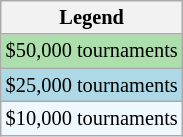<table class=wikitable style="font-size:85%">
<tr>
<th>Legend</th>
</tr>
<tr style="background:#addfad;">
<td>$50,000 tournaments</td>
</tr>
<tr style="background:lightblue;">
<td>$25,000 tournaments</td>
</tr>
<tr style="background:#f0f8ff;">
<td>$10,000 tournaments</td>
</tr>
</table>
